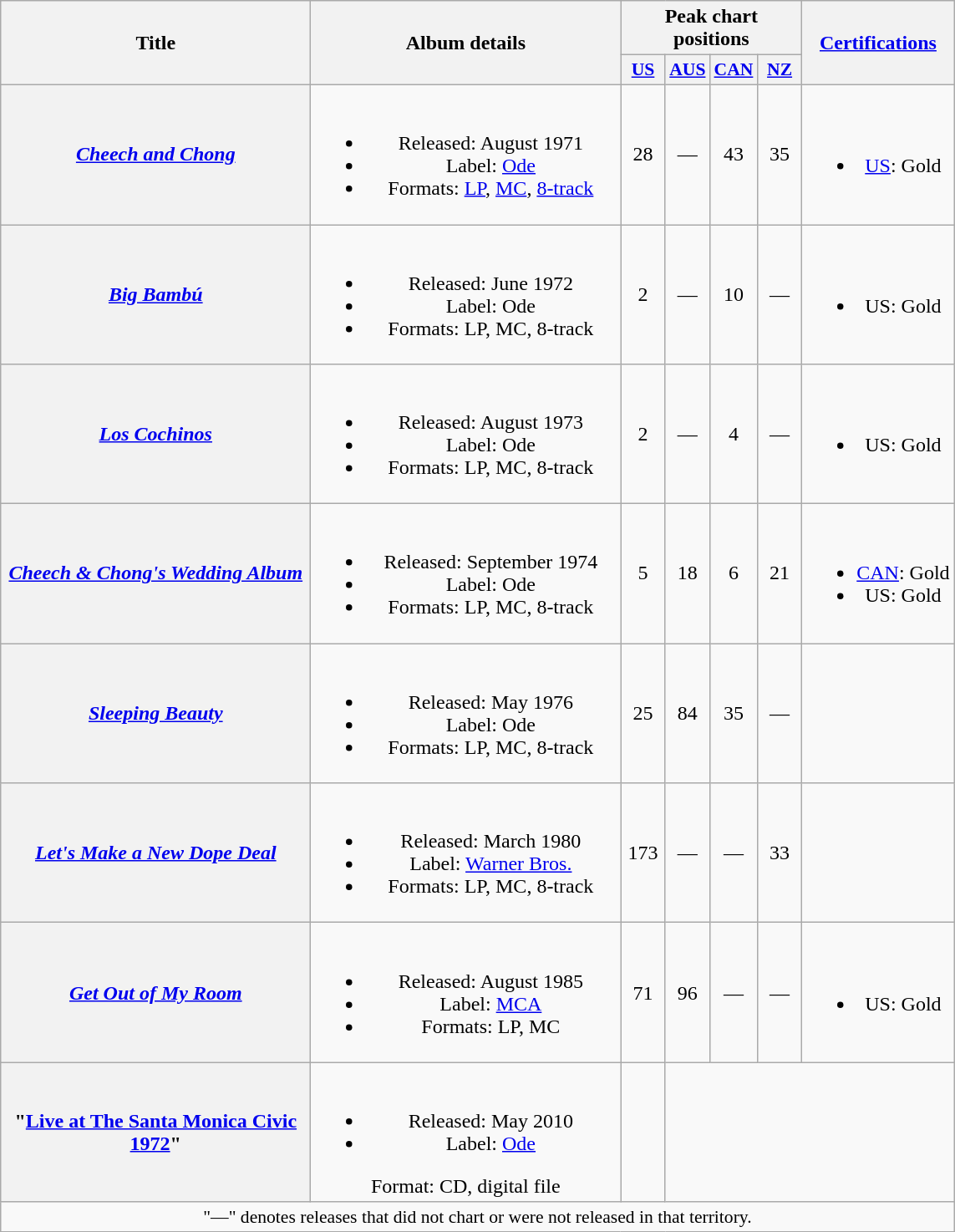<table class="wikitable plainrowheaders" style="text-align:center;">
<tr>
<th rowspan="2" scope="col" style="width:15em;">Title</th>
<th rowspan="2" scope="col" style="width:15em;">Album details</th>
<th colspan="4">Peak chart positions</th>
<th rowspan="2"><a href='#'>Certifications</a></th>
</tr>
<tr>
<th scope="col" style="width:2em;font-size:90%;"><a href='#'>US</a><br></th>
<th scope="col" style="width:2em;font-size:90%;"><a href='#'>AUS</a><br></th>
<th scope="col" style="width:2em;font-size:90%;"><a href='#'>CAN</a><br></th>
<th scope="col" style="width:2em;font-size:90%;"><a href='#'>NZ</a><br></th>
</tr>
<tr>
<th scope="row"><em><a href='#'>Cheech and Chong</a></em></th>
<td><br><ul><li>Released: August 1971</li><li>Label: <a href='#'>Ode</a></li><li>Formats: <a href='#'>LP</a>, <a href='#'>MC</a>, <a href='#'>8-track</a></li></ul></td>
<td>28</td>
<td>—</td>
<td>43</td>
<td>35</td>
<td><br><ul><li><a href='#'>US</a>: Gold</li></ul></td>
</tr>
<tr>
<th scope="row"><em><a href='#'>Big Bambú</a></em></th>
<td><br><ul><li>Released: June 1972</li><li>Label: Ode</li><li>Formats: LP, MC, 8-track</li></ul></td>
<td>2</td>
<td>—</td>
<td>10</td>
<td>—</td>
<td><br><ul><li>US: Gold</li></ul></td>
</tr>
<tr>
<th scope="row"><em><a href='#'>Los Cochinos</a></em></th>
<td><br><ul><li>Released: August 1973</li><li>Label: Ode</li><li>Formats: LP, MC, 8-track</li></ul></td>
<td>2</td>
<td>—</td>
<td>4</td>
<td>—</td>
<td><br><ul><li>US: Gold</li></ul></td>
</tr>
<tr>
<th scope="row"><em><a href='#'>Cheech & Chong's Wedding Album</a></em></th>
<td><br><ul><li>Released: September 1974</li><li>Label: Ode</li><li>Formats: LP, MC, 8-track</li></ul></td>
<td>5</td>
<td>18</td>
<td>6</td>
<td>21</td>
<td><br><ul><li><a href='#'>CAN</a>: Gold</li><li>US: Gold</li></ul></td>
</tr>
<tr>
<th scope="row"><em><a href='#'>Sleeping Beauty</a></em></th>
<td><br><ul><li>Released: May 1976</li><li>Label: Ode</li><li>Formats: LP, MC, 8-track</li></ul></td>
<td>25</td>
<td>84</td>
<td>35</td>
<td>—</td>
<td></td>
</tr>
<tr>
<th scope="row"><em><a href='#'>Let's Make a New Dope Deal</a></em></th>
<td><br><ul><li>Released: March 1980</li><li>Label: <a href='#'>Warner Bros.</a></li><li>Formats: LP, MC, 8-track</li></ul></td>
<td>173</td>
<td>—</td>
<td>—</td>
<td>33</td>
<td></td>
</tr>
<tr>
<th scope="row"><em><a href='#'>Get Out of My Room</a></em></th>
<td><br><ul><li>Released: August 1985</li><li>Label: <a href='#'>MCA</a></li><li>Formats: LP, MC</li></ul></td>
<td>71</td>
<td>96</td>
<td>—</td>
<td>—</td>
<td><br><ul><li>US: Gold</li></ul></td>
</tr>
<tr>
<th scope="row">"<a href='#'>Live at The Santa Monica Civic 1972</a>"</th>
<td><br><ul><li>Released: May 2010</li><li>Label: <a href='#'>Ode</a></li></ul>Format: CD, digital file</td>
<td></td>
</tr>
<tr>
<td colspan="7" style="font-size:90%">"—" denotes releases that did not chart or were not released in that territory.</td>
</tr>
</table>
